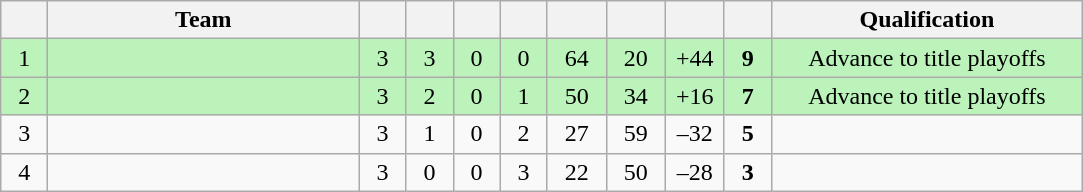<table class="wikitable" style="text-align:center;">
<tr>
<th style="width:1.5em;"></th>
<th style="width:12.5em">Team</th>
<th style="width:1.5em;"></th>
<th style="width:1.5em;"></th>
<th style="width:1.5em;"></th>
<th style="width:1.5em;"></th>
<th style="width:2.0em;"></th>
<th style="width:2.0em;"></th>
<th style="width:2.0em;"></th>
<th style="width:1.5em;"></th>
<th style="width:12.5em">Qualification</th>
</tr>
<tr bgcolor=#bbf3bb>
<td>1</td>
<td align=left></td>
<td>3</td>
<td>3</td>
<td>0</td>
<td>0</td>
<td>64</td>
<td>20</td>
<td>+44</td>
<td><strong>9</strong></td>
<td>Advance to title playoffs</td>
</tr>
<tr bgcolor=#bbf3bb>
<td>2</td>
<td align=left></td>
<td>3</td>
<td>2</td>
<td>0</td>
<td>1</td>
<td>50</td>
<td>34</td>
<td>+16</td>
<td><strong>7</strong></td>
<td>Advance to title playoffs</td>
</tr>
<tr>
<td>3</td>
<td align=left></td>
<td>3</td>
<td>1</td>
<td>0</td>
<td>2</td>
<td>27</td>
<td>59</td>
<td>–32</td>
<td><strong>5</strong></td>
<td></td>
</tr>
<tr>
<td>4</td>
<td align=left></td>
<td>3</td>
<td>0</td>
<td>0</td>
<td>3</td>
<td>22</td>
<td>50</td>
<td>–28</td>
<td><strong>3</strong></td>
<td></td>
</tr>
</table>
